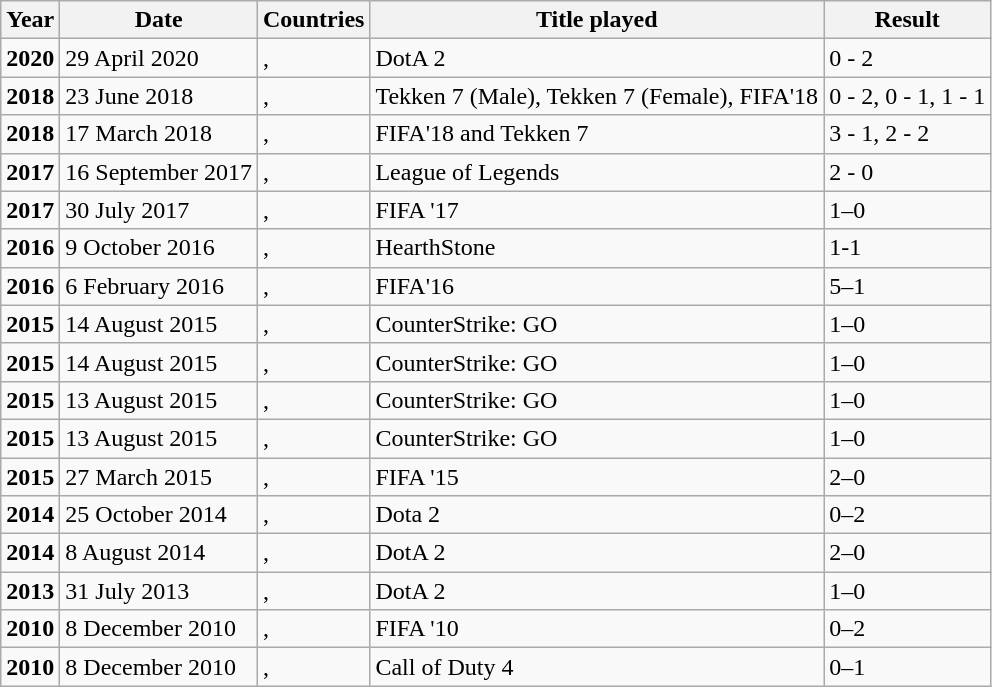<table class="wikitable">
<tr>
<th>Year</th>
<th>Date</th>
<th>Countries</th>
<th>Title played</th>
<th>Result</th>
</tr>
<tr>
<td><strong>2020</strong></td>
<td>29 April 2020</td>
<td>, </td>
<td>DotA 2</td>
<td>0 - 2</td>
</tr>
<tr>
<td><strong>2018</strong></td>
<td>23 June 2018</td>
<td>, </td>
<td>Tekken 7 (Male), Tekken 7 (Female), FIFA'18</td>
<td>0 - 2, 0 - 1, 1 - 1</td>
</tr>
<tr>
<td><strong>2018</strong></td>
<td>17 March 2018</td>
<td>, </td>
<td>FIFA'18 and Tekken 7</td>
<td>3 - 1, 2 - 2</td>
</tr>
<tr>
<td><strong>2017</strong></td>
<td>16 September 2017</td>
<td>, </td>
<td>League of Legends</td>
<td>2 - 0</td>
</tr>
<tr>
<td><strong>2017</strong></td>
<td>30 July 2017</td>
<td>, </td>
<td>FIFA '17</td>
<td>1–0</td>
</tr>
<tr>
<td><strong>2016</strong></td>
<td>9 October 2016</td>
<td>, </td>
<td>HearthStone</td>
<td>1-1</td>
</tr>
<tr>
<td><strong>2016</strong></td>
<td>6 February 2016</td>
<td>, </td>
<td>FIFA'16</td>
<td>5–1</td>
</tr>
<tr>
<td><strong>2015</strong></td>
<td>14 August 2015</td>
<td>, </td>
<td>CounterStrike: GO</td>
<td>1–0</td>
</tr>
<tr>
<td><strong>2015</strong></td>
<td>14 August 2015</td>
<td>, </td>
<td>CounterStrike: GO</td>
<td>1–0</td>
</tr>
<tr>
<td><strong>2015</strong></td>
<td>13 August 2015</td>
<td>, </td>
<td>CounterStrike: GO</td>
<td>1–0</td>
</tr>
<tr>
<td><strong>2015</strong></td>
<td>13 August 2015</td>
<td>, </td>
<td>CounterStrike: GO</td>
<td>1–0</td>
</tr>
<tr>
<td><strong>2015</strong></td>
<td>27 March 2015</td>
<td>, </td>
<td>FIFA '15</td>
<td>2–0</td>
</tr>
<tr>
<td><strong>2014</strong></td>
<td>25 October 2014</td>
<td>, </td>
<td>Dota 2</td>
<td>0–2</td>
</tr>
<tr>
<td><strong>2014</strong></td>
<td>8 August 2014</td>
<td>, </td>
<td>DotA 2</td>
<td>2–0</td>
</tr>
<tr>
<td><strong>2013</strong></td>
<td>31 July 2013</td>
<td>, </td>
<td>DotA 2</td>
<td>1–0</td>
</tr>
<tr>
<td><strong>2010</strong></td>
<td>8 December 2010</td>
<td>, </td>
<td>FIFA '10</td>
<td>0–2</td>
</tr>
<tr>
<td><strong>2010</strong></td>
<td>8 December 2010</td>
<td>, </td>
<td>Call of Duty 4</td>
<td>0–1</td>
</tr>
</table>
